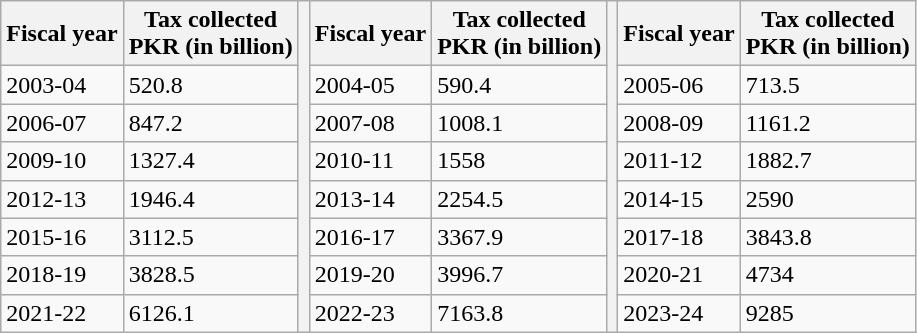<table class="wikitable">
<tr>
<th>Fiscal year</th>
<th>Tax collected<br>PKR (in billion)</th>
<th rowspan="8"></th>
<th>Fiscal year</th>
<th>Tax collected<br>PKR (in billion)</th>
<th rowspan="8"></th>
<th>Fiscal year</th>
<th>Tax collected<br>PKR (in billion)</th>
</tr>
<tr>
<td>2003-04</td>
<td>520.8</td>
<td>2004-05</td>
<td>590.4</td>
<td>2005-06</td>
<td>713.5</td>
</tr>
<tr>
<td>2006-07</td>
<td>847.2</td>
<td>2007-08</td>
<td>1008.1</td>
<td>2008-09</td>
<td>1161.2</td>
</tr>
<tr>
<td>2009-10</td>
<td>1327.4</td>
<td>2010-11</td>
<td>1558</td>
<td>2011-12</td>
<td>1882.7</td>
</tr>
<tr>
<td>2012-13</td>
<td>1946.4</td>
<td>2013-14</td>
<td>2254.5</td>
<td>2014-15</td>
<td>2590</td>
</tr>
<tr>
<td>2015-16</td>
<td>3112.5</td>
<td>2016-17</td>
<td>3367.9</td>
<td>2017-18</td>
<td>3843.8</td>
</tr>
<tr>
<td>2018-19</td>
<td>3828.5</td>
<td>2019-20</td>
<td>3996.7</td>
<td>2020-21</td>
<td>4734</td>
</tr>
<tr>
<td>2021-22</td>
<td>6126.1</td>
<td>2022-23</td>
<td>7163.8</td>
<td>2023-24</td>
<td>9285</td>
</tr>
</table>
